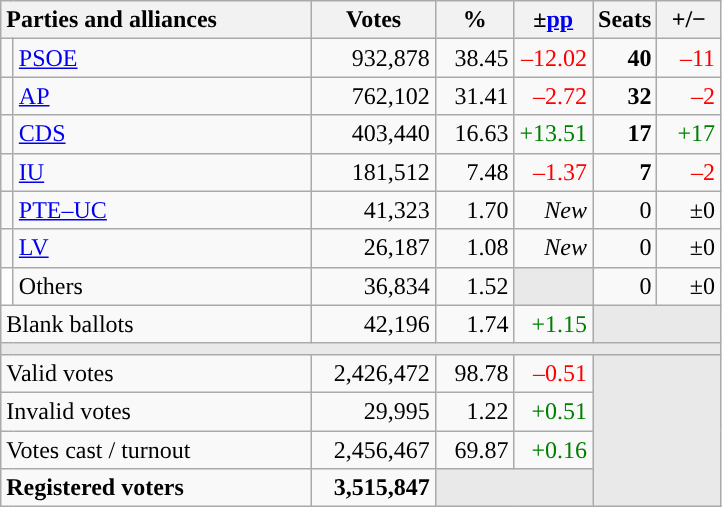<table class="wikitable" style="text-align:right;">
<tr>
<th style="text-align:left;" colspan="2" width="200">Parties and alliances</th>
<th width="75">Votes</th>
<th width="45">%</th>
<th width="45">±<a href='#'>pp</a></th>
<th width="35">Seats</th>
<th width="35">+/−</th>
</tr>
<tr>
<td width="1" style="color:inherit;background:"></td>
<td align="left"><a href='#'>PSOE</a></td>
<td>932,878</td>
<td>38.45</td>
<td style="color:red;">–12.02</td>
<td><strong>40</strong></td>
<td style="color:red;">–11</td>
</tr>
<tr>
<td style="color:inherit;background:"></td>
<td align="left"><a href='#'>AP</a></td>
<td>762,102</td>
<td>31.41</td>
<td style="color:red;">–2.72</td>
<td><strong>32</strong></td>
<td style="color:red;">–2</td>
</tr>
<tr>
<td style="color:inherit;background:"></td>
<td align="left"><a href='#'>CDS</a></td>
<td>403,440</td>
<td>16.63</td>
<td style="color:green;">+13.51</td>
<td><strong>17</strong></td>
<td style="color:green;">+17</td>
</tr>
<tr>
<td style="color:inherit;background:"></td>
<td align="left"><a href='#'>IU</a></td>
<td>181,512</td>
<td>7.48</td>
<td style="color:red;">–1.37</td>
<td><strong>7</strong></td>
<td style="color:red;">–2</td>
</tr>
<tr>
<td style="color:inherit;background:"></td>
<td align="left"><a href='#'>PTE–UC</a></td>
<td>41,323</td>
<td>1.70</td>
<td><em>New</em></td>
<td>0</td>
<td>±0</td>
</tr>
<tr>
<td style="color:inherit;background:"></td>
<td align="left"><a href='#'>LV</a></td>
<td>26,187</td>
<td>1.08</td>
<td><em>New</em></td>
<td>0</td>
<td>±0</td>
</tr>
<tr>
<td bgcolor="white"></td>
<td align="left">Others</td>
<td>36,834</td>
<td>1.52</td>
<td bgcolor="#E9E9E9"></td>
<td>0</td>
<td>±0</td>
</tr>
<tr>
<td align="left" colspan="2">Blank ballots</td>
<td>42,196</td>
<td>1.74</td>
<td style="color:green;">+1.15</td>
<td bgcolor="#E9E9E9" colspan="2"></td>
</tr>
<tr>
<td colspan="7" bgcolor="#E9E9E9"></td>
</tr>
<tr>
<td align="left" colspan="2">Valid votes</td>
<td>2,426,472</td>
<td>98.78</td>
<td style="color:red;">–0.51</td>
<td bgcolor="#E9E9E9" colspan="2" rowspan="4"></td>
</tr>
<tr>
<td align="left" colspan="2">Invalid votes</td>
<td>29,995</td>
<td>1.22</td>
<td style="color:green;">+0.51</td>
</tr>
<tr>
<td align="left" colspan="2">Votes cast / turnout</td>
<td>2,456,467</td>
<td>69.87</td>
<td style="color:green;">+0.16</td>
</tr>
<tr style="font-weight:bold;">
<td align="left" colspan="2">Registered voters</td>
<td>3,515,847</td>
<td bgcolor="#E9E9E9" colspan="2"></td>
</tr>
</table>
